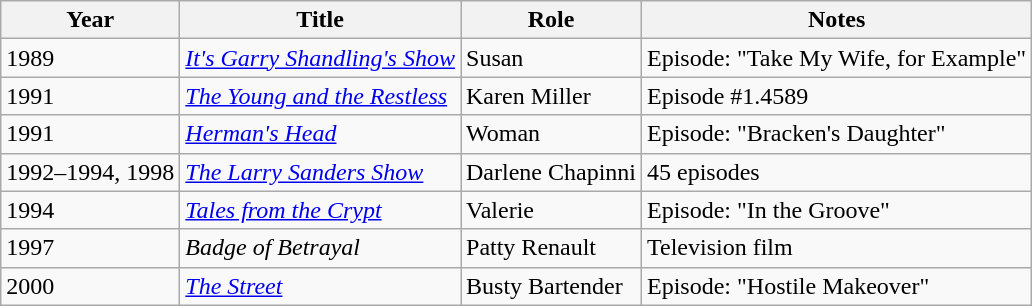<table class="wikitable sortable">
<tr>
<th>Year</th>
<th>Title</th>
<th>Role</th>
<th>Notes</th>
</tr>
<tr>
<td>1989</td>
<td><em><a href='#'>It's Garry Shandling's Show</a></em></td>
<td>Susan</td>
<td>Episode: "Take My Wife, for Example"</td>
</tr>
<tr>
<td>1991</td>
<td><em><a href='#'>The Young and the Restless</a></em></td>
<td>Karen Miller</td>
<td>Episode #1.4589</td>
</tr>
<tr>
<td>1991</td>
<td><em><a href='#'>Herman's Head</a></em></td>
<td>Woman</td>
<td>Episode: "Bracken's Daughter"</td>
</tr>
<tr>
<td>1992–1994, 1998</td>
<td><em><a href='#'>The Larry Sanders Show</a></em></td>
<td>Darlene Chapinni</td>
<td>45 episodes</td>
</tr>
<tr>
<td>1994</td>
<td><a href='#'><em>Tales from the Crypt</em></a></td>
<td>Valerie</td>
<td>Episode: "In the Groove"</td>
</tr>
<tr>
<td>1997</td>
<td><em>Badge of Betrayal</em></td>
<td>Patty Renault</td>
<td>Television film</td>
</tr>
<tr>
<td>2000</td>
<td><a href='#'><em>The Street</em></a></td>
<td>Busty Bartender</td>
<td>Episode: "Hostile Makeover"</td>
</tr>
</table>
